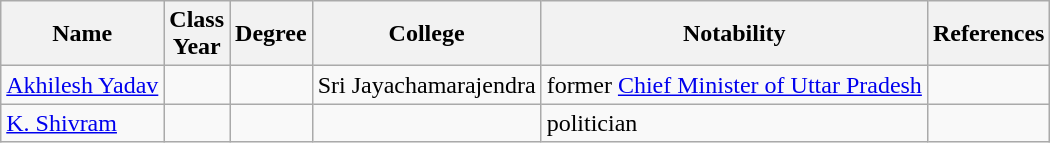<table class="wikitable">
<tr>
<th>Name</th>
<th>Class<br>Year</th>
<th>Degree</th>
<th>College</th>
<th>Notability</th>
<th>References</th>
</tr>
<tr>
<td><a href='#'>Akhilesh Yadav</a></td>
<td></td>
<td></td>
<td>Sri Jayachamarajendra</td>
<td>former <a href='#'>Chief Minister of Uttar Pradesh</a></td>
<td></td>
</tr>
<tr>
<td><a href='#'>K. Shivram</a></td>
<td></td>
<td></td>
<td></td>
<td>politician</td>
<td></td>
</tr>
</table>
